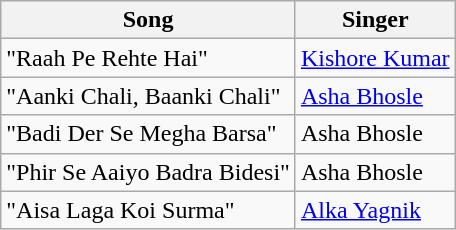<table class="wikitable">
<tr>
<th>Song</th>
<th>Singer</th>
</tr>
<tr>
<td>"Raah Pe Rehte Hai"</td>
<td><a href='#'>Kishore Kumar</a></td>
</tr>
<tr>
<td>"Aanki Chali, Baanki Chali"</td>
<td><a href='#'>Asha Bhosle</a></td>
</tr>
<tr>
<td>"Badi Der Se Megha Barsa"</td>
<td>Asha Bhosle</td>
</tr>
<tr>
<td>"Phir Se Aaiyo Badra Bidesi"</td>
<td>Asha Bhosle</td>
</tr>
<tr>
<td>"Aisa Laga Koi Surma"</td>
<td><a href='#'>Alka Yagnik</a></td>
</tr>
</table>
